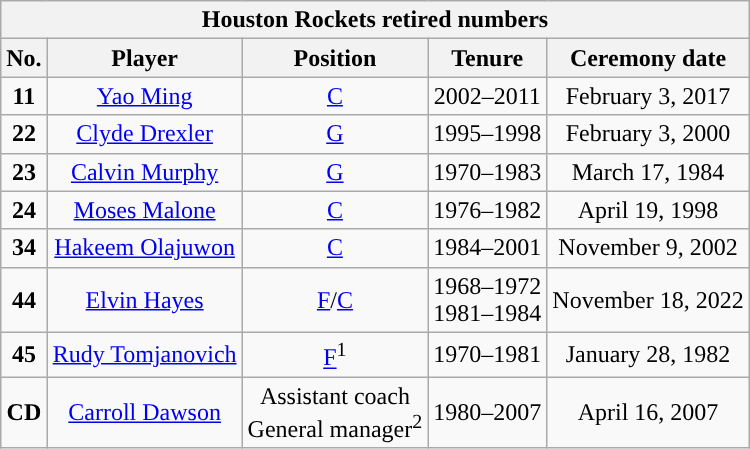<table class="wikitable sortable" style="text-align:center">
<tr>
<th colspan="5">Houston Rockets retired numbers</th>
</tr>
<tr>
<th>No.</th>
<th>Player</th>
<th>Position</th>
<th>Tenure</th>
<th>Ceremony date</th>
</tr>
<tr>
<td><strong>11</strong></td>
<td><a href='#'>Yao Ming</a></td>
<td><a href='#'>C</a></td>
<td>2002–2011</td>
<td>February 3, 2017</td>
</tr>
<tr>
<td><strong>22</strong></td>
<td><a href='#'>Clyde Drexler</a></td>
<td><a href='#'>G</a></td>
<td>1995–1998</td>
<td>February 3, 2000</td>
</tr>
<tr>
<td><strong>23</strong></td>
<td><a href='#'>Calvin Murphy</a></td>
<td><a href='#'>G</a></td>
<td>1970–1983</td>
<td>March 17, 1984</td>
</tr>
<tr>
<td><strong>24</strong></td>
<td><a href='#'>Moses Malone</a></td>
<td><a href='#'>C</a></td>
<td>1976–1982</td>
<td>April 19, 1998</td>
</tr>
<tr>
<td><strong>34</strong></td>
<td><a href='#'>Hakeem Olajuwon</a></td>
<td><a href='#'>C</a></td>
<td>1984–2001</td>
<td>November 9, 2002</td>
</tr>
<tr>
<td><strong>44</strong></td>
<td><a href='#'>Elvin Hayes</a></td>
<td><a href='#'>F</a>/<a href='#'>C</a></td>
<td>1968–1972<br>1981–1984</td>
<td>November 18, 2022</td>
</tr>
<tr>
<td><strong>45</strong></td>
<td><a href='#'>Rudy Tomjanovich</a></td>
<td><a href='#'>F</a><sup>1</sup></td>
<td>1970–1981</td>
<td>January 28, 1982</td>
</tr>
<tr>
<td><strong>CD</strong></td>
<td><a href='#'>Carroll Dawson</a></td>
<td>Assistant coach<br>General manager<sup>2</sup></td>
<td>1980–2007</td>
<td>April 16, 2007</td>
</tr>
</table>
